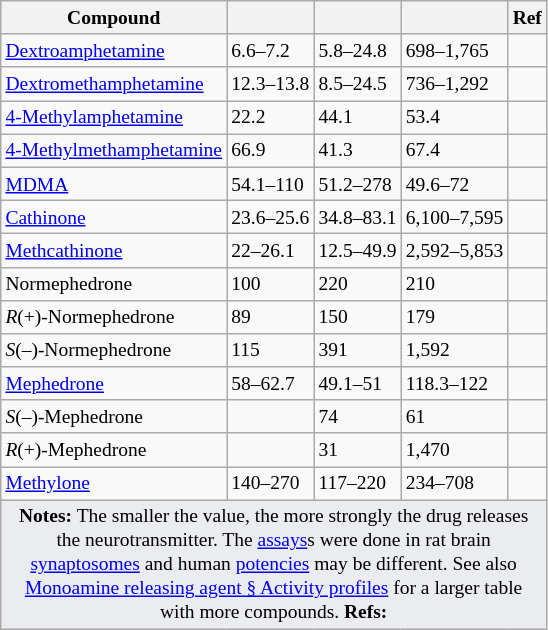<table class="wikitable" style="font-size:small;">
<tr>
<th>Compound</th>
<th data-sort-type="number"></th>
<th data-sort-type="number"></th>
<th data-sort-type="number"></th>
<th>Ref</th>
</tr>
<tr>
<td><a href='#'>Dextroamphetamine</a></td>
<td>6.6–7.2</td>
<td>5.8–24.8</td>
<td>698–1,765</td>
<td></td>
</tr>
<tr>
<td><a href='#'>Dextromethamphetamine</a></td>
<td>12.3–13.8</td>
<td>8.5–24.5</td>
<td>736–1,292</td>
<td></td>
</tr>
<tr>
<td><a href='#'>4-Methylamphetamine</a></td>
<td>22.2</td>
<td>44.1</td>
<td>53.4</td>
<td></td>
</tr>
<tr>
<td><a href='#'>4-Methylmethamphetamine</a></td>
<td>66.9</td>
<td>41.3</td>
<td>67.4</td>
<td></td>
</tr>
<tr>
<td><a href='#'>MDMA</a></td>
<td>54.1–110</td>
<td>51.2–278</td>
<td>49.6–72</td>
<td></td>
</tr>
<tr>
<td><a href='#'>Cathinone</a></td>
<td>23.6–25.6</td>
<td>34.8–83.1</td>
<td>6,100–7,595</td>
<td></td>
</tr>
<tr>
<td><a href='#'>Methcathinone</a></td>
<td>22–26.1</td>
<td>12.5–49.9</td>
<td>2,592–5,853</td>
<td></td>
</tr>
<tr>
<td>Normephedrone</td>
<td>100</td>
<td>220</td>
<td>210</td>
<td></td>
</tr>
<tr>
<td><em>R</em>(+)-Normephedrone</td>
<td>89</td>
<td>150</td>
<td>179</td>
<td></td>
</tr>
<tr>
<td><em>S</em>(–)-Normephedrone</td>
<td>115</td>
<td>391</td>
<td>1,592</td>
<td></td>
</tr>
<tr>
<td><a href='#'>Mephedrone</a></td>
<td>58–62.7</td>
<td>49.1–51</td>
<td>118.3–122</td>
<td></td>
</tr>
<tr>
<td><em>S</em>(–)-Mephedrone</td>
<td></td>
<td>74</td>
<td>61</td>
<td></td>
</tr>
<tr>
<td><em>R</em>(+)-Mephedrone</td>
<td></td>
<td>31</td>
<td>1,470</td>
<td></td>
</tr>
<tr>
<td><a href='#'>Methylone</a></td>
<td>140–270</td>
<td>117–220</td>
<td>234–708</td>
<td></td>
</tr>
<tr>
<td colspan="5" style="width: 1px; background-color:#eaecf0; text-align: center;"><strong>Notes:</strong> The smaller the value, the more strongly the drug releases the neurotransmitter. The <a href='#'>assays</a>s were done in rat brain <a href='#'>synaptosomes</a> and human <a href='#'>potencies</a> may be different. See also <a href='#'>Monoamine releasing agent § Activity profiles</a> for a larger table with more compounds. <strong>Refs:</strong> </td>
</tr>
</table>
